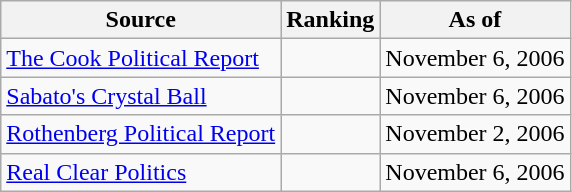<table class="wikitable" style="text-align:center">
<tr>
<th>Source</th>
<th>Ranking</th>
<th>As of</th>
</tr>
<tr>
<td align=left><a href='#'>The Cook Political Report</a></td>
<td></td>
<td>November 6, 2006</td>
</tr>
<tr>
<td align=left><a href='#'>Sabato's Crystal Ball</a></td>
<td></td>
<td>November 6, 2006</td>
</tr>
<tr>
<td align=left><a href='#'>Rothenberg Political Report</a></td>
<td></td>
<td>November 2, 2006</td>
</tr>
<tr>
<td align=left><a href='#'>Real Clear Politics</a></td>
<td></td>
<td>November 6, 2006</td>
</tr>
</table>
